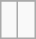<table class="wikitable">
<tr align="center">
</tr>
<tr align="center">
<td> </td>
<td> </td>
</tr>
</table>
